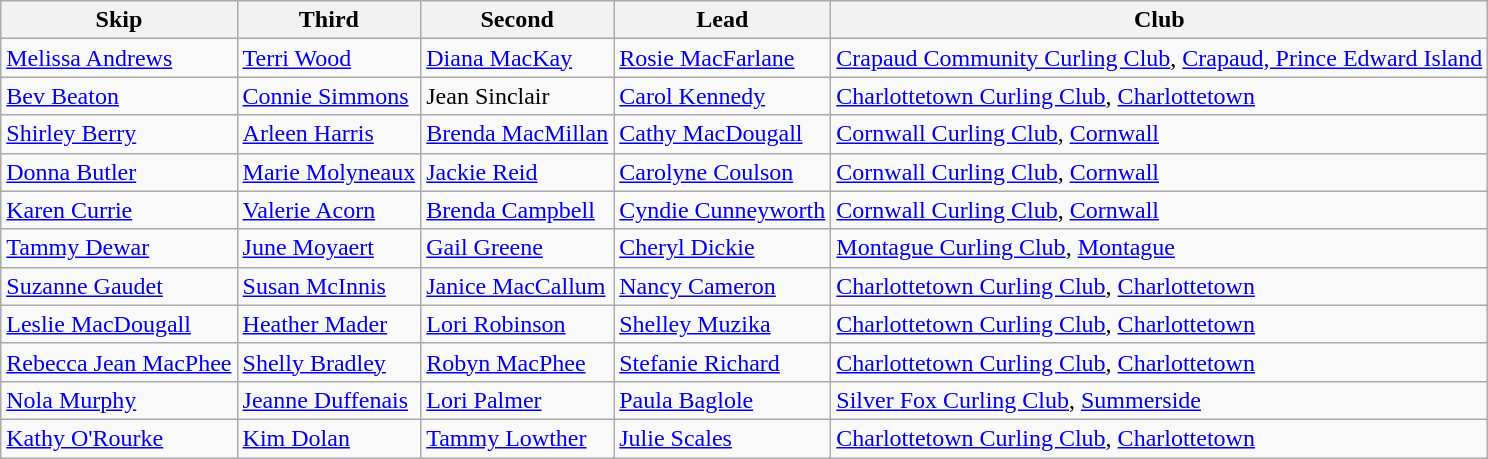<table class="wikitable">
<tr>
<th>Skip</th>
<th>Third</th>
<th>Second</th>
<th>Lead</th>
<th>Club</th>
</tr>
<tr>
<td><a href='#'>Melissa Andrews</a></td>
<td><a href='#'>Terri Wood</a></td>
<td><a href='#'>Diana MacKay</a></td>
<td><a href='#'>Rosie MacFarlane</a></td>
<td><a href='#'>Crapaud Community Curling Club</a>, <a href='#'>Crapaud, Prince Edward Island</a></td>
</tr>
<tr>
<td><a href='#'>Bev Beaton</a></td>
<td><a href='#'>Connie Simmons</a></td>
<td>Jean Sinclair</td>
<td><a href='#'>Carol Kennedy</a></td>
<td><a href='#'>Charlottetown Curling Club</a>, <a href='#'>Charlottetown</a></td>
</tr>
<tr>
<td><a href='#'>Shirley Berry</a></td>
<td><a href='#'>Arleen Harris</a></td>
<td><a href='#'>Brenda MacMillan</a></td>
<td><a href='#'>Cathy MacDougall</a></td>
<td><a href='#'>Cornwall Curling Club</a>, <a href='#'>Cornwall</a></td>
</tr>
<tr>
<td><a href='#'>Donna Butler</a></td>
<td><a href='#'>Marie Molyneaux</a></td>
<td><a href='#'>Jackie Reid</a></td>
<td><a href='#'>Carolyne Coulson</a></td>
<td><a href='#'>Cornwall Curling Club</a>, <a href='#'>Cornwall</a></td>
</tr>
<tr>
<td><a href='#'>Karen Currie</a></td>
<td><a href='#'>Valerie Acorn</a></td>
<td><a href='#'>Brenda Campbell</a></td>
<td><a href='#'>Cyndie Cunneyworth</a></td>
<td><a href='#'>Cornwall Curling Club</a>, <a href='#'>Cornwall</a></td>
</tr>
<tr>
<td><a href='#'>Tammy Dewar</a></td>
<td><a href='#'>June Moyaert</a></td>
<td><a href='#'>Gail Greene</a></td>
<td><a href='#'>Cheryl Dickie</a></td>
<td><a href='#'>Montague Curling Club</a>, <a href='#'>Montague</a></td>
</tr>
<tr>
<td><a href='#'>Suzanne Gaudet</a></td>
<td><a href='#'>Susan McInnis</a></td>
<td><a href='#'>Janice MacCallum</a></td>
<td><a href='#'>Nancy Cameron</a></td>
<td><a href='#'>Charlottetown Curling Club</a>, <a href='#'>Charlottetown</a></td>
</tr>
<tr>
<td><a href='#'>Leslie MacDougall</a></td>
<td><a href='#'>Heather Mader</a></td>
<td><a href='#'>Lori Robinson</a></td>
<td><a href='#'>Shelley Muzika</a></td>
<td><a href='#'>Charlottetown Curling Club</a>, <a href='#'>Charlottetown</a></td>
</tr>
<tr>
<td><a href='#'>Rebecca Jean MacPhee</a></td>
<td><a href='#'>Shelly Bradley</a></td>
<td><a href='#'>Robyn MacPhee</a></td>
<td><a href='#'>Stefanie Richard</a></td>
<td><a href='#'>Charlottetown Curling Club</a>, <a href='#'>Charlottetown</a></td>
</tr>
<tr>
<td><a href='#'>Nola Murphy</a></td>
<td><a href='#'>Jeanne Duffenais</a></td>
<td><a href='#'>Lori Palmer</a></td>
<td><a href='#'>Paula Baglole</a></td>
<td><a href='#'>Silver Fox Curling Club</a>, <a href='#'>Summerside</a></td>
</tr>
<tr>
<td><a href='#'>Kathy O'Rourke</a></td>
<td><a href='#'>Kim Dolan</a></td>
<td><a href='#'>Tammy Lowther</a></td>
<td><a href='#'>Julie Scales</a></td>
<td><a href='#'>Charlottetown Curling Club</a>, <a href='#'>Charlottetown</a></td>
</tr>
</table>
